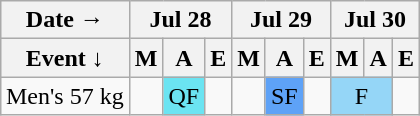<table class="wikitable" style="margin:0.5em auto;">
<tr>
<th>Date →</th>
<th colspan="3">Jul 28</th>
<th colspan="3">Jul 29</th>
<th colspan="3">Jul 30</th>
</tr>
<tr>
<th>Event  ↓</th>
<th>M</th>
<th>A</th>
<th>E</th>
<th>M</th>
<th>A</th>
<th>E</th>
<th>M</th>
<th>A</th>
<th>E</th>
</tr>
<tr>
<td class="event">Men's 57 kg</td>
<td></td>
<td bgcolor="#6be4f2" align=center>QF</td>
<td></td>
<td></td>
<td bgcolor="#5ea2f7" align=center>SF</td>
<td></td>
<td colspan="2" bgcolor="#95d6f7" align=center>F</td>
<td></td>
</tr>
</table>
